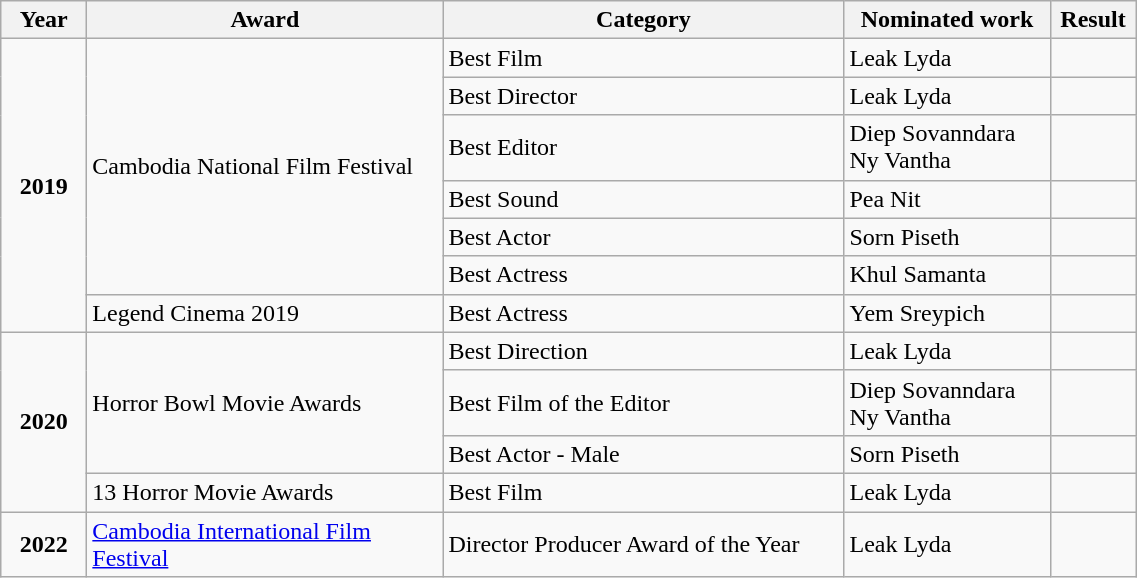<table class="wikitable">
<tr>
<th style="width:50px;">Year</th>
<th style="width:230px;">Award</th>
<th style="width:260px;">Category</th>
<th style="width:130px;">Nominated work</th>
<th style="width:50px;">Result</th>
</tr>
<tr>
<td rowspan="7" style="text-align:center"><strong>2019</strong></td>
<td rowspan="6">Cambodia National Film Festival</td>
<td>Best Film</td>
<td>Leak Lyda</td>
<td></td>
</tr>
<tr>
<td>Best Director</td>
<td>Leak Lyda</td>
<td></td>
</tr>
<tr>
<td>Best Editor</td>
<td>Diep Sovanndara<br>Ny Vantha</td>
<td></td>
</tr>
<tr>
<td>Best Sound</td>
<td>Pea Nit</td>
<td></td>
</tr>
<tr>
<td>Best Actor</td>
<td>Sorn Piseth</td>
<td></td>
</tr>
<tr>
<td>Best Actress</td>
<td>Khul Samanta</td>
<td></td>
</tr>
<tr>
<td rowspan="1">Legend Cinema 2019</td>
<td>Best Actress</td>
<td>Yem Sreypich</td>
<td></td>
</tr>
<tr>
<td rowspan="4" style="text-align:center"><strong>2020</strong></td>
<td rowspan="3">Horror Bowl Movie Awards</td>
<td>Best Direction</td>
<td>Leak Lyda</td>
<td></td>
</tr>
<tr>
<td>Best Film of the Editor</td>
<td>Diep Sovanndara<br>Ny Vantha</td>
<td></td>
</tr>
<tr>
<td>Best Actor - Male</td>
<td>Sorn Piseth</td>
<td></td>
</tr>
<tr>
<td rowspan="1">13 Horror Movie Awards</td>
<td>Best Film</td>
<td>Leak Lyda</td>
<td></td>
</tr>
<tr>
<td rowspan="1" style="text-align:center"><strong>2022</strong></td>
<td rowspan="1"><a href='#'>Cambodia International Film Festival</a></td>
<td>Director Producer Award of the Year</td>
<td>Leak Lyda</td>
<td></td>
</tr>
</table>
